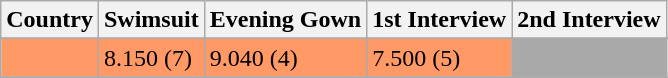<table class="wikitable sortable collapsible">
<tr>
<th>Country</th>
<th>Swimsuit</th>
<th>Evening Gown</th>
<th>1st Interview</th>
<th>2nd Interview</th>
</tr>
<tr>
</tr>
<tr style="background-color:#FF9966;">
<td></td>
<td>8.150 (7)</td>
<td>9.040 (4)</td>
<td>7.500 (5)</td>
<td colspan="2" bgcolor="darkgray"></td>
</tr>
<tr>
</tr>
</table>
